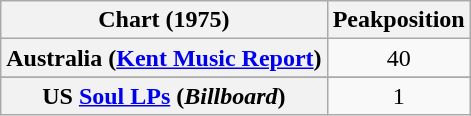<table class="wikitable plainrowheaders">
<tr>
<th scope="col">Chart (1975)</th>
<th scope="col">Peakposition</th>
</tr>
<tr>
<th scope=row>Australia (<a href='#'>Kent Music Report</a>)</th>
<td align="center">40</td>
</tr>
<tr>
</tr>
<tr>
</tr>
<tr>
<th scope="row">US <a href='#'>Soul LPs</a> (<em>Billboard</em>)</th>
<td align="center">1</td>
</tr>
</table>
